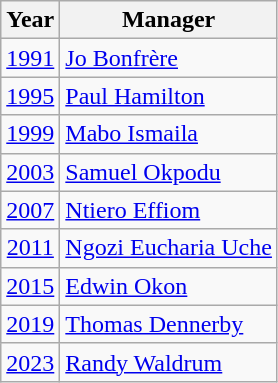<table class="wikitable">
<tr>
<th>Year</th>
<th>Manager</th>
</tr>
<tr>
<td align=center><a href='#'>1991</a></td>
<td> <a href='#'>Jo Bonfrère</a></td>
</tr>
<tr>
<td align=center><a href='#'>1995</a></td>
<td> <a href='#'>Paul Hamilton</a></td>
</tr>
<tr>
<td align=center><a href='#'>1999</a></td>
<td> <a href='#'>Mabo Ismaila</a></td>
</tr>
<tr>
<td align=center><a href='#'>2003</a></td>
<td> <a href='#'>Samuel Okpodu</a></td>
</tr>
<tr>
<td align=center><a href='#'>2007</a></td>
<td> <a href='#'>Ntiero Effiom</a></td>
</tr>
<tr>
<td align=center><a href='#'>2011</a></td>
<td> <a href='#'>Ngozi Eucharia Uche</a></td>
</tr>
<tr>
<td align=center><a href='#'>2015</a></td>
<td> <a href='#'>Edwin Okon</a></td>
</tr>
<tr>
<td align=center><a href='#'>2019</a></td>
<td> <a href='#'>Thomas Dennerby</a></td>
</tr>
<tr>
<td align=center><a href='#'>2023</a></td>
<td> <a href='#'>Randy Waldrum</a></td>
</tr>
</table>
